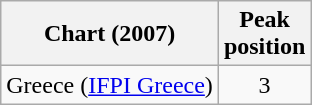<table class="wikitable">
<tr>
<th align="left">Chart (2007)</th>
<th align="left">Peak<br>position</th>
</tr>
<tr>
<td align="left">Greece (<a href='#'>IFPI Greece</a>)</td>
<td align="center">3</td>
</tr>
</table>
